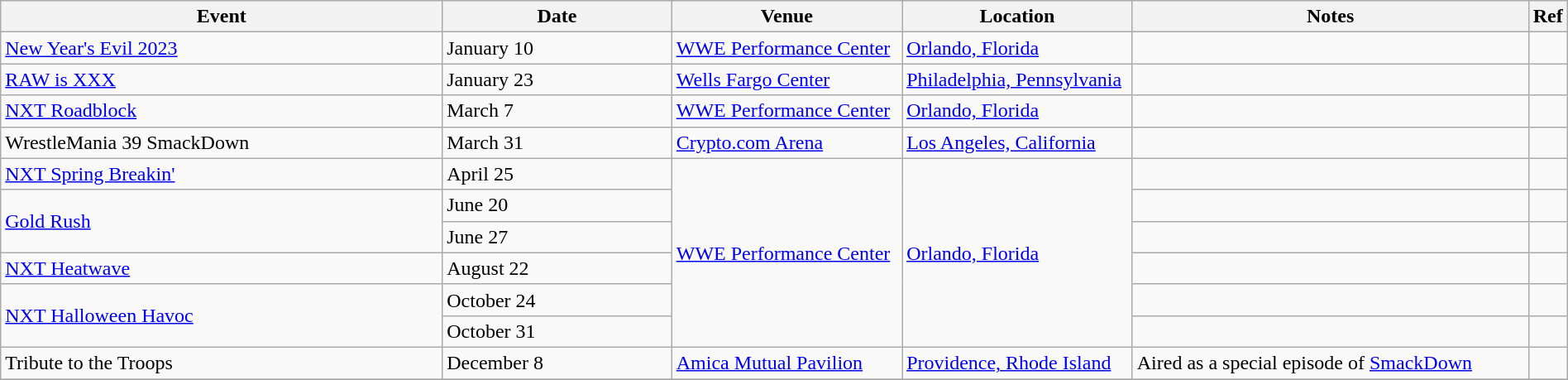<table class="wikitable plainrowheaders sortable" style="width:100%;">
<tr>
<th style="width:29%;">Event</th>
<th style="width:15%;">Date</th>
<th style="width:15%;">Venue</th>
<th style="width:15%;">Location</th>
<th style="width:99%;">Notes</th>
<th style="width:99%;">Ref</th>
</tr>
<tr>
<td><a href='#'>New Year's Evil 2023</a></td>
<td>January 10</td>
<td><a href='#'>WWE Performance Center</a></td>
<td><a href='#'>Orlando, Florida</a></td>
<td></td>
<td></td>
</tr>
<tr>
<td><a href='#'>RAW is XXX</a></td>
<td>January 23</td>
<td><a href='#'>Wells Fargo Center</a></td>
<td><a href='#'>Philadelphia, Pennsylvania</a></td>
<td></td>
<td></td>
</tr>
<tr>
<td><a href='#'>NXT Roadblock</a></td>
<td>March 7</td>
<td><a href='#'>WWE Performance Center</a></td>
<td><a href='#'>Orlando, Florida</a></td>
<td></td>
<td></td>
</tr>
<tr>
<td>WrestleMania 39 SmackDown</td>
<td>March 31</td>
<td><a href='#'>Crypto.com Arena</a></td>
<td><a href='#'>Los Angeles, California</a></td>
<td></td>
<td></td>
</tr>
<tr>
<td><a href='#'>NXT Spring Breakin'</a></td>
<td>April 25</td>
<td rowspan=6><a href='#'>WWE Performance Center</a></td>
<td rowspan=6><a href='#'>Orlando, Florida</a></td>
<td></td>
<td></td>
</tr>
<tr>
<td rowspan=2><a href='#'>Gold Rush</a></td>
<td>June 20</td>
<td></td>
<td></td>
</tr>
<tr>
<td>June 27</td>
<td></td>
<td></td>
</tr>
<tr>
<td><a href='#'>NXT Heatwave</a></td>
<td>August 22</td>
<td></td>
<td></td>
</tr>
<tr>
<td rowspan="2"><a href='#'>NXT Halloween Havoc</a></td>
<td>October 24</td>
<td></td>
<td></td>
</tr>
<tr>
<td>October 31</td>
<td></td>
<td></td>
</tr>
<tr>
<td>Tribute to the Troops</td>
<td>December 8</td>
<td><a href='#'>Amica Mutual Pavilion</a></td>
<td><a href='#'>Providence, Rhode Island</a></td>
<td>Aired as a special episode of <a href='#'>SmackDown</a></td>
<td></td>
</tr>
<tr>
</tr>
</table>
